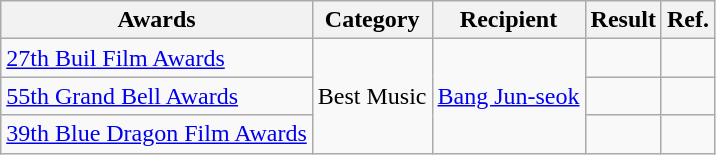<table class="wikitable">
<tr>
<th>Awards</th>
<th>Category</th>
<th>Recipient</th>
<th>Result</th>
<th>Ref.</th>
</tr>
<tr>
<td><a href='#'>27th Buil Film Awards</a></td>
<td rowspan=3>Best Music</td>
<td rowspan=3><a href='#'>Bang Jun-seok</a></td>
<td></td>
<td></td>
</tr>
<tr>
<td><a href='#'>55th Grand Bell Awards</a></td>
<td></td>
<td></td>
</tr>
<tr>
<td><a href='#'>39th Blue Dragon Film Awards</a></td>
<td></td>
<td></td>
</tr>
</table>
